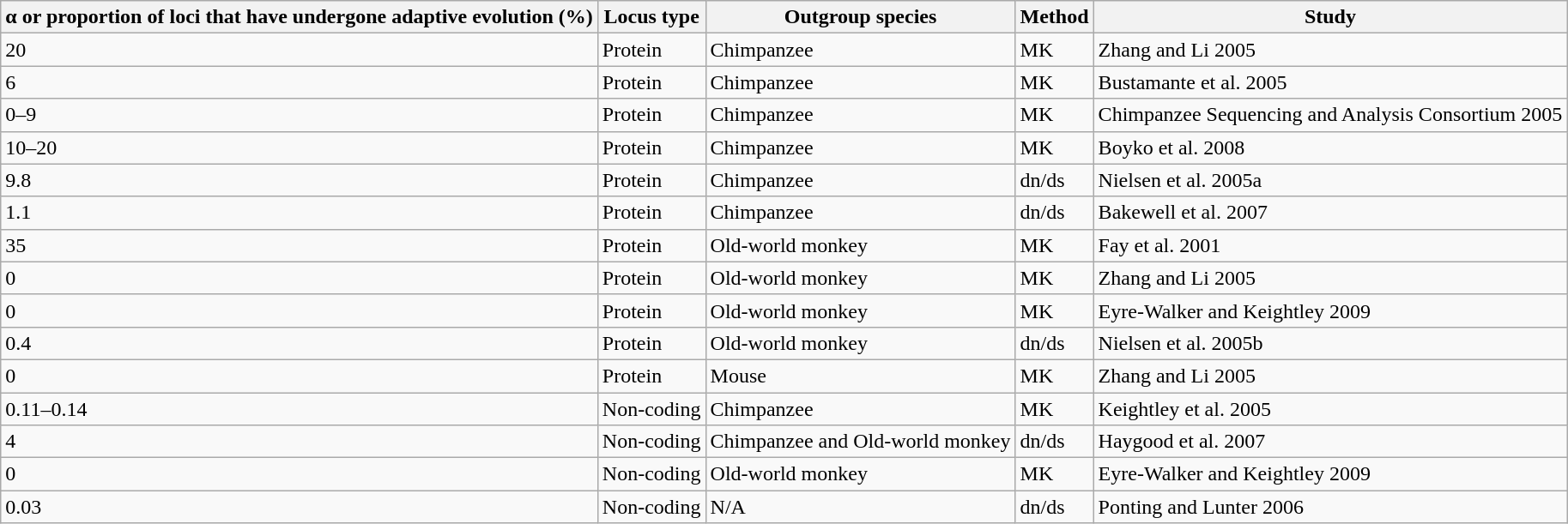<table class="wikitable">
<tr>
<th>α or proportion of loci that have undergone adaptive evolution (%)</th>
<th>Locus type</th>
<th>Outgroup species</th>
<th>Method</th>
<th>Study</th>
</tr>
<tr>
<td>20</td>
<td>Protein</td>
<td>Chimpanzee</td>
<td>MK</td>
<td>Zhang and Li 2005</td>
</tr>
<tr>
<td>6</td>
<td>Protein</td>
<td>Chimpanzee</td>
<td>MK</td>
<td>Bustamante et al. 2005</td>
</tr>
<tr>
<td>0–9</td>
<td>Protein</td>
<td>Chimpanzee</td>
<td>MK</td>
<td>Chimpanzee Sequencing and Analysis Consortium 2005</td>
</tr>
<tr>
<td>10–20</td>
<td>Protein</td>
<td>Chimpanzee</td>
<td>MK</td>
<td>Boyko et al. 2008</td>
</tr>
<tr>
<td>9.8</td>
<td>Protein</td>
<td>Chimpanzee</td>
<td>dn/ds</td>
<td>Nielsen et al. 2005a</td>
</tr>
<tr>
<td>1.1</td>
<td>Protein</td>
<td>Chimpanzee</td>
<td>dn/ds</td>
<td>Bakewell et al. 2007</td>
</tr>
<tr>
<td>35</td>
<td>Protein</td>
<td>Old-world monkey</td>
<td>MK</td>
<td>Fay et al. 2001</td>
</tr>
<tr>
<td>0</td>
<td>Protein</td>
<td>Old-world monkey</td>
<td>MK</td>
<td>Zhang and Li 2005</td>
</tr>
<tr>
<td>0</td>
<td>Protein</td>
<td>Old-world monkey</td>
<td>MK</td>
<td>Eyre-Walker and Keightley 2009</td>
</tr>
<tr>
<td>0.4</td>
<td>Protein</td>
<td>Old-world monkey</td>
<td>dn/ds</td>
<td>Nielsen et al. 2005b</td>
</tr>
<tr>
<td>0</td>
<td>Protein</td>
<td>Mouse</td>
<td>MK</td>
<td>Zhang and Li 2005</td>
</tr>
<tr>
<td>0.11–0.14</td>
<td>Non-coding</td>
<td>Chimpanzee</td>
<td>MK</td>
<td>Keightley et al. 2005</td>
</tr>
<tr>
<td>4</td>
<td>Non-coding</td>
<td>Chimpanzee and Old-world monkey</td>
<td>dn/ds</td>
<td>Haygood et al. 2007</td>
</tr>
<tr>
<td>0</td>
<td>Non-coding</td>
<td>Old-world monkey</td>
<td>MK</td>
<td>Eyre-Walker and Keightley 2009</td>
</tr>
<tr>
<td>0.03</td>
<td>Non-coding</td>
<td>N/A</td>
<td>dn/ds</td>
<td>Ponting and Lunter 2006</td>
</tr>
</table>
